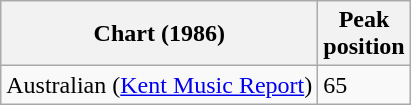<table class="wikitable sortable plainrowheaders">
<tr>
<th scope="col">Chart (1986)</th>
<th scope="col">Peak<br>position</th>
</tr>
<tr>
<td>Australian (<a href='#'>Kent Music Report</a>)</td>
<td>65</td>
</tr>
</table>
